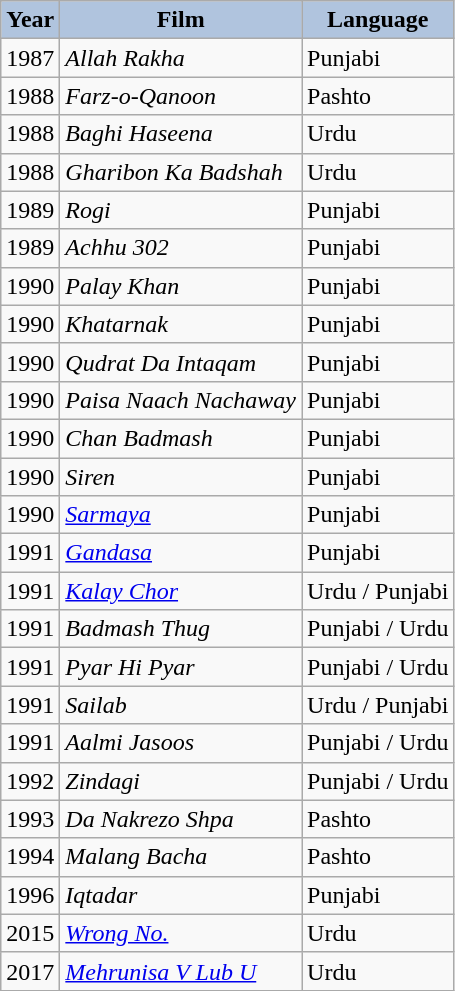<table class="wikitable sortable plainrowheaders">
<tr>
<th style="background:#B0C4DE;">Year</th>
<th style="background:#B0C4DE;">Film</th>
<th style="background:#B0C4DE;">Language</th>
</tr>
<tr>
<td>1987</td>
<td><em>Allah Rakha</em></td>
<td>Punjabi</td>
</tr>
<tr>
<td>1988</td>
<td><em>Farz-o-Qanoon</em></td>
<td>Pashto</td>
</tr>
<tr>
<td>1988</td>
<td><em>Baghi Haseena</em></td>
<td>Urdu</td>
</tr>
<tr>
<td>1988</td>
<td><em>Gharibon Ka Badshah</em></td>
<td>Urdu</td>
</tr>
<tr>
<td>1989</td>
<td><em>Rogi</em></td>
<td>Punjabi</td>
</tr>
<tr>
<td>1989</td>
<td><em>Achhu 302</em></td>
<td>Punjabi</td>
</tr>
<tr>
<td>1990</td>
<td><em>Palay Khan</em></td>
<td>Punjabi</td>
</tr>
<tr>
<td>1990</td>
<td><em>Khatarnak</em></td>
<td>Punjabi</td>
</tr>
<tr>
<td>1990</td>
<td><em>Qudrat Da Intaqam</em></td>
<td>Punjabi</td>
</tr>
<tr>
<td>1990</td>
<td><em>Paisa Naach Nachaway</em></td>
<td>Punjabi</td>
</tr>
<tr>
<td>1990</td>
<td><em>Chan Badmash</em></td>
<td>Punjabi</td>
</tr>
<tr>
<td>1990</td>
<td><em>Siren</em></td>
<td>Punjabi</td>
</tr>
<tr>
<td>1990</td>
<td><em><a href='#'>Sarmaya</a></em></td>
<td>Punjabi</td>
</tr>
<tr>
<td>1991</td>
<td><em><a href='#'>Gandasa</a></em></td>
<td>Punjabi</td>
</tr>
<tr>
<td>1991</td>
<td><em><a href='#'>Kalay Chor</a></em></td>
<td>Urdu / Punjabi</td>
</tr>
<tr>
<td>1991</td>
<td><em>Badmash Thug</em></td>
<td>Punjabi / Urdu</td>
</tr>
<tr>
<td>1991</td>
<td><em>Pyar Hi Pyar</em></td>
<td>Punjabi / Urdu</td>
</tr>
<tr>
<td>1991</td>
<td><em>Sailab</em></td>
<td>Urdu / Punjabi</td>
</tr>
<tr>
<td>1991</td>
<td><em>Aalmi Jasoos</em></td>
<td>Punjabi / Urdu</td>
</tr>
<tr>
<td>1992</td>
<td><em>Zindagi</em></td>
<td>Punjabi / Urdu</td>
</tr>
<tr>
<td>1993</td>
<td><em>Da Nakrezo Shpa</em></td>
<td>Pashto</td>
</tr>
<tr>
<td>1994</td>
<td><em>Malang Bacha</em></td>
<td>Pashto</td>
</tr>
<tr>
<td>1996</td>
<td><em>Iqtadar</em></td>
<td>Punjabi</td>
</tr>
<tr>
<td>2015</td>
<td><em><a href='#'>Wrong No.</a></em></td>
<td>Urdu</td>
</tr>
<tr>
<td>2017</td>
<td><em><a href='#'>Mehrunisa V Lub U</a></em></td>
<td>Urdu</td>
</tr>
</table>
